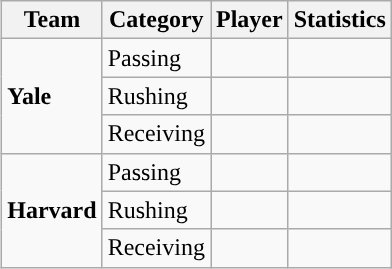<table class="wikitable" style="float: right;">
<tr>
<th>Team</th>
<th>Category</th>
<th>Player</th>
<th>Statistics</th>
</tr>
<tr>
<td rowspan=3><strong>Yale</strong></td>
<td>Passing</td>
<td></td>
<td></td>
</tr>
<tr>
<td>Rushing</td>
<td></td>
<td></td>
</tr>
<tr>
<td>Receiving</td>
<td></td>
<td></td>
</tr>
<tr>
<td rowspan=3><strong>Harvard</strong></td>
<td>Passing</td>
<td></td>
<td></td>
</tr>
<tr>
<td>Rushing</td>
<td></td>
<td></td>
</tr>
<tr>
<td>Receiving</td>
<td></td>
<td></td>
</tr>
</table>
